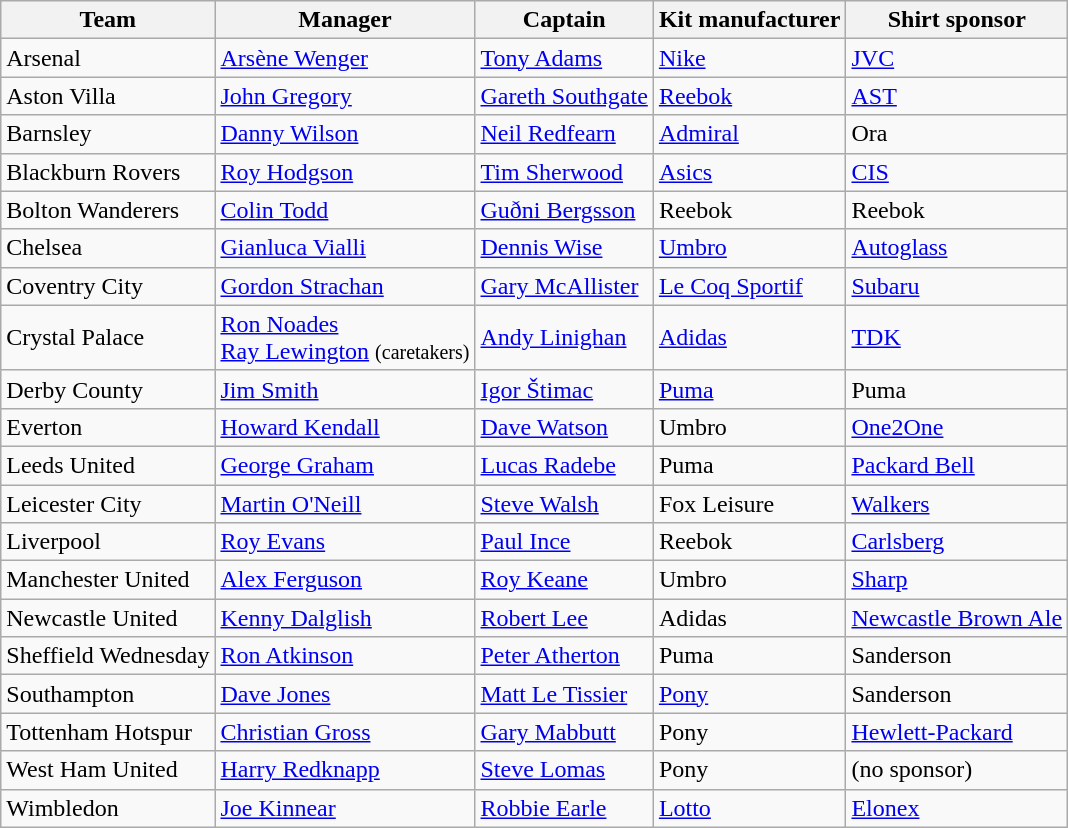<table class="wikitable sortable" style="text-align: left;">
<tr>
<th>Team</th>
<th>Manager</th>
<th>Captain</th>
<th>Kit manufacturer</th>
<th>Shirt sponsor</th>
</tr>
<tr>
<td>Arsenal</td>
<td> <a href='#'>Arsène Wenger</a></td>
<td> <a href='#'>Tony Adams</a></td>
<td><a href='#'>Nike</a></td>
<td><a href='#'>JVC</a></td>
</tr>
<tr>
<td>Aston Villa</td>
<td> <a href='#'>John Gregory</a></td>
<td> <a href='#'>Gareth Southgate</a></td>
<td><a href='#'>Reebok</a></td>
<td><a href='#'>AST</a></td>
</tr>
<tr>
<td>Barnsley</td>
<td> <a href='#'>Danny Wilson</a></td>
<td> <a href='#'>Neil Redfearn</a></td>
<td><a href='#'>Admiral</a></td>
<td>Ora</td>
</tr>
<tr>
<td>Blackburn Rovers</td>
<td> <a href='#'>Roy Hodgson</a></td>
<td> <a href='#'>Tim Sherwood</a></td>
<td><a href='#'>Asics</a></td>
<td><a href='#'>CIS</a></td>
</tr>
<tr>
<td>Bolton Wanderers</td>
<td> <a href='#'>Colin Todd</a></td>
<td> <a href='#'>Guðni Bergsson</a></td>
<td>Reebok</td>
<td>Reebok</td>
</tr>
<tr>
<td>Chelsea</td>
<td> <a href='#'>Gianluca Vialli</a></td>
<td> <a href='#'>Dennis Wise</a></td>
<td><a href='#'>Umbro</a></td>
<td><a href='#'>Autoglass</a></td>
</tr>
<tr>
<td>Coventry City</td>
<td> <a href='#'>Gordon Strachan</a></td>
<td> <a href='#'>Gary McAllister</a></td>
<td><a href='#'>Le Coq Sportif</a></td>
<td><a href='#'>Subaru</a></td>
</tr>
<tr>
<td>Crystal Palace</td>
<td> <a href='#'>Ron Noades</a><br> <a href='#'>Ray Lewington</a> <small>(caretakers)</small></td>
<td> <a href='#'>Andy Linighan</a></td>
<td><a href='#'>Adidas</a></td>
<td><a href='#'>TDK</a></td>
</tr>
<tr>
<td>Derby County</td>
<td> <a href='#'>Jim Smith</a></td>
<td> <a href='#'>Igor Štimac</a></td>
<td><a href='#'>Puma</a></td>
<td>Puma</td>
</tr>
<tr>
<td>Everton</td>
<td> <a href='#'>Howard Kendall</a></td>
<td> <a href='#'>Dave Watson</a></td>
<td>Umbro</td>
<td><a href='#'>One2One</a></td>
</tr>
<tr>
<td>Leeds United</td>
<td> <a href='#'>George Graham</a></td>
<td> <a href='#'>Lucas Radebe</a></td>
<td>Puma</td>
<td><a href='#'>Packard Bell</a></td>
</tr>
<tr>
<td>Leicester City</td>
<td> <a href='#'>Martin O'Neill</a></td>
<td> <a href='#'>Steve Walsh</a></td>
<td>Fox Leisure</td>
<td><a href='#'>Walkers</a></td>
</tr>
<tr>
<td>Liverpool</td>
<td> <a href='#'>Roy Evans</a></td>
<td> <a href='#'>Paul Ince</a></td>
<td>Reebok</td>
<td><a href='#'>Carlsberg</a></td>
</tr>
<tr>
<td>Manchester United</td>
<td> <a href='#'>Alex Ferguson</a></td>
<td> <a href='#'>Roy Keane</a></td>
<td>Umbro</td>
<td><a href='#'>Sharp</a></td>
</tr>
<tr>
<td>Newcastle United</td>
<td> <a href='#'>Kenny Dalglish</a></td>
<td> <a href='#'>Robert Lee</a></td>
<td>Adidas</td>
<td><a href='#'>Newcastle Brown Ale</a></td>
</tr>
<tr>
<td>Sheffield Wednesday</td>
<td> <a href='#'>Ron Atkinson</a></td>
<td> <a href='#'>Peter Atherton</a></td>
<td>Puma</td>
<td>Sanderson</td>
</tr>
<tr>
<td>Southampton</td>
<td> <a href='#'>Dave Jones</a></td>
<td> <a href='#'>Matt Le Tissier</a></td>
<td><a href='#'>Pony</a></td>
<td>Sanderson</td>
</tr>
<tr>
<td>Tottenham Hotspur</td>
<td> <a href='#'>Christian Gross</a></td>
<td> <a href='#'>Gary Mabbutt</a></td>
<td>Pony</td>
<td><a href='#'>Hewlett-Packard</a></td>
</tr>
<tr>
<td>West Ham United</td>
<td> <a href='#'>Harry Redknapp</a></td>
<td> <a href='#'>Steve Lomas</a></td>
<td>Pony</td>
<td>(no sponsor)</td>
</tr>
<tr>
<td>Wimbledon</td>
<td> <a href='#'>Joe Kinnear</a></td>
<td> <a href='#'>Robbie Earle</a></td>
<td><a href='#'>Lotto</a></td>
<td><a href='#'>Elonex</a></td>
</tr>
</table>
